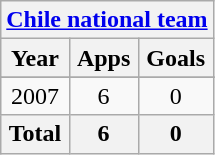<table class="wikitable" style="text-align:center">
<tr>
<th colspan=3><a href='#'>Chile national team</a></th>
</tr>
<tr>
<th>Year</th>
<th>Apps</th>
<th>Goals</th>
</tr>
<tr>
</tr>
<tr>
<td>2007</td>
<td>6</td>
<td>0</td>
</tr>
<tr>
<th>Total</th>
<th>6</th>
<th>0</th>
</tr>
</table>
